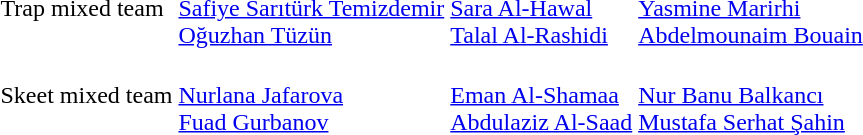<table>
<tr>
<td>Trap mixed team</td>
<td><br><a href='#'>Safiye Sarıtürk Temizdemir</a><br><a href='#'>Oğuzhan Tüzün</a></td>
<td><br><a href='#'>Sara Al-Hawal</a><br><a href='#'>Talal Al-Rashidi</a></td>
<td><br><a href='#'>Yasmine Marirhi</a><br><a href='#'>Abdelmounaim Bouain</a></td>
</tr>
<tr>
<td>Skeet mixed team</td>
<td><br><a href='#'>Nurlana Jafarova</a><br><a href='#'>Fuad Gurbanov</a></td>
<td><br><a href='#'>Eman Al-Shamaa</a><br><a href='#'>Abdulaziz Al-Saad</a></td>
<td><br><a href='#'>Nur Banu Balkancı</a><br><a href='#'>Mustafa Serhat Şahin</a></td>
</tr>
</table>
